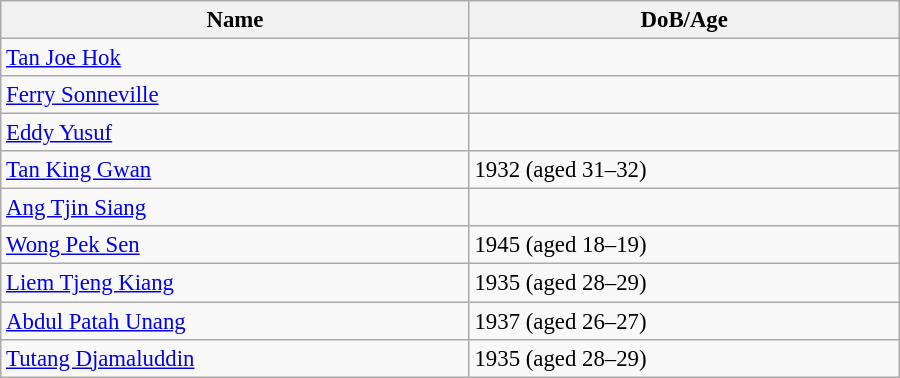<table class="wikitable" style="width:600px; font-size:95%;">
<tr>
<th align="left">Name</th>
<th align="left">DoB/Age</th>
</tr>
<tr>
<td align="left"><a href='#'>Tan Joe Hok</a></td>
<td align="left"></td>
</tr>
<tr>
<td align="left"><a href='#'>Ferry Sonneville</a></td>
<td align="left"></td>
</tr>
<tr>
<td align="left"><a href='#'>Eddy Yusuf</a></td>
<td align="left"></td>
</tr>
<tr>
<td align="left"><a href='#'>Tan King Gwan</a></td>
<td align="left">1932 (aged 31–32)</td>
</tr>
<tr>
<td align="left"><a href='#'>Ang Tjin Siang</a></td>
<td align="left"></td>
</tr>
<tr>
<td align="left"><a href='#'>Wong Pek Sen</a></td>
<td align="left">1945 (aged 18–19)</td>
</tr>
<tr>
<td align="left"><a href='#'>Liem Tjeng Kiang</a></td>
<td align="left">1935 (aged 28–29)</td>
</tr>
<tr>
<td align="left"><a href='#'>Abdul Patah Unang</a></td>
<td align="left">1937 (aged 26–27)</td>
</tr>
<tr>
<td align="left"><a href='#'>Tutang Djamaluddin</a></td>
<td align="left">1935 (aged 28–29)</td>
</tr>
</table>
